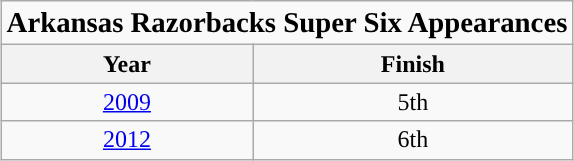<table class="wikitable" style="margin: 1em auto 1em auto">
<tr>
<td colspan="2" align="center"><big><span><strong>Arkansas Razorbacks Super Six Appearances</strong></span></big></td>
</tr>
<tr align="center" valign="top">
<th>Year</th>
<th>Finish</th>
</tr>
<tr align="center" valign="top">
<td><a href='#'>2009</a></td>
<td>5th</td>
</tr>
<tr align="center" valign="top">
<td><a href='#'>2012</a></td>
<td>6th</td>
</tr>
</table>
